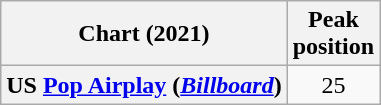<table class="wikitable plainrowheaders" style="text-align:center">
<tr>
<th>Chart (2021)</th>
<th>Peak<br>position</th>
</tr>
<tr>
<th scope="row">US <a href='#'>Pop Airplay</a> (<em><a href='#'>Billboard</a></em>)</th>
<td>25</td>
</tr>
</table>
